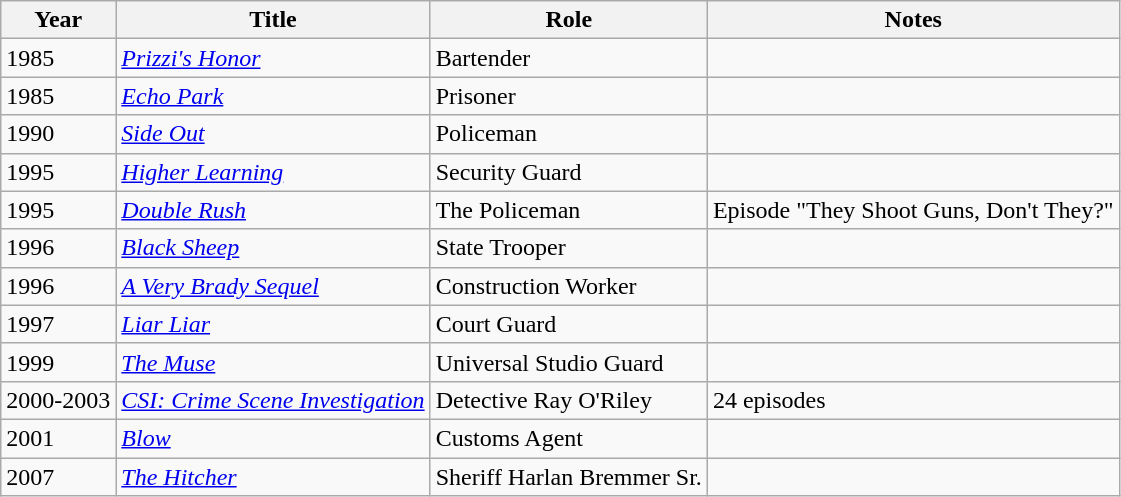<table class="wikitable">
<tr>
<th>Year</th>
<th>Title</th>
<th>Role</th>
<th>Notes</th>
</tr>
<tr>
<td>1985</td>
<td><em><a href='#'>Prizzi's Honor</a></em></td>
<td>Bartender</td>
<td></td>
</tr>
<tr>
<td>1985</td>
<td><em><a href='#'>Echo Park</a></em></td>
<td>Prisoner</td>
<td></td>
</tr>
<tr>
<td>1990</td>
<td><em><a href='#'>Side Out</a></em></td>
<td>Policeman</td>
<td></td>
</tr>
<tr>
<td>1995</td>
<td><em><a href='#'>Higher Learning</a></em></td>
<td>Security Guard</td>
<td></td>
</tr>
<tr>
<td>1995</td>
<td><em><a href='#'>Double Rush</a></em></td>
<td>The Policeman</td>
<td>Episode "They Shoot Guns, Don't They?"</td>
</tr>
<tr>
<td>1996</td>
<td><em><a href='#'>Black Sheep</a></em></td>
<td>State Trooper</td>
<td></td>
</tr>
<tr>
<td>1996</td>
<td><em><a href='#'>A Very Brady Sequel</a></em></td>
<td>Construction Worker</td>
<td></td>
</tr>
<tr>
<td>1997</td>
<td><em><a href='#'>Liar Liar</a></em></td>
<td>Court Guard</td>
<td></td>
</tr>
<tr>
<td>1999</td>
<td><em><a href='#'>The Muse</a></em></td>
<td>Universal Studio Guard</td>
<td></td>
</tr>
<tr>
<td>2000-2003</td>
<td><em><a href='#'>CSI: Crime Scene Investigation</a></em></td>
<td>Detective Ray O'Riley</td>
<td>24 episodes</td>
</tr>
<tr>
<td>2001</td>
<td><em><a href='#'>Blow</a></em></td>
<td>Customs Agent</td>
<td></td>
</tr>
<tr>
<td>2007</td>
<td><em><a href='#'>The Hitcher</a></em></td>
<td>Sheriff Harlan Bremmer Sr.</td>
<td></td>
</tr>
</table>
